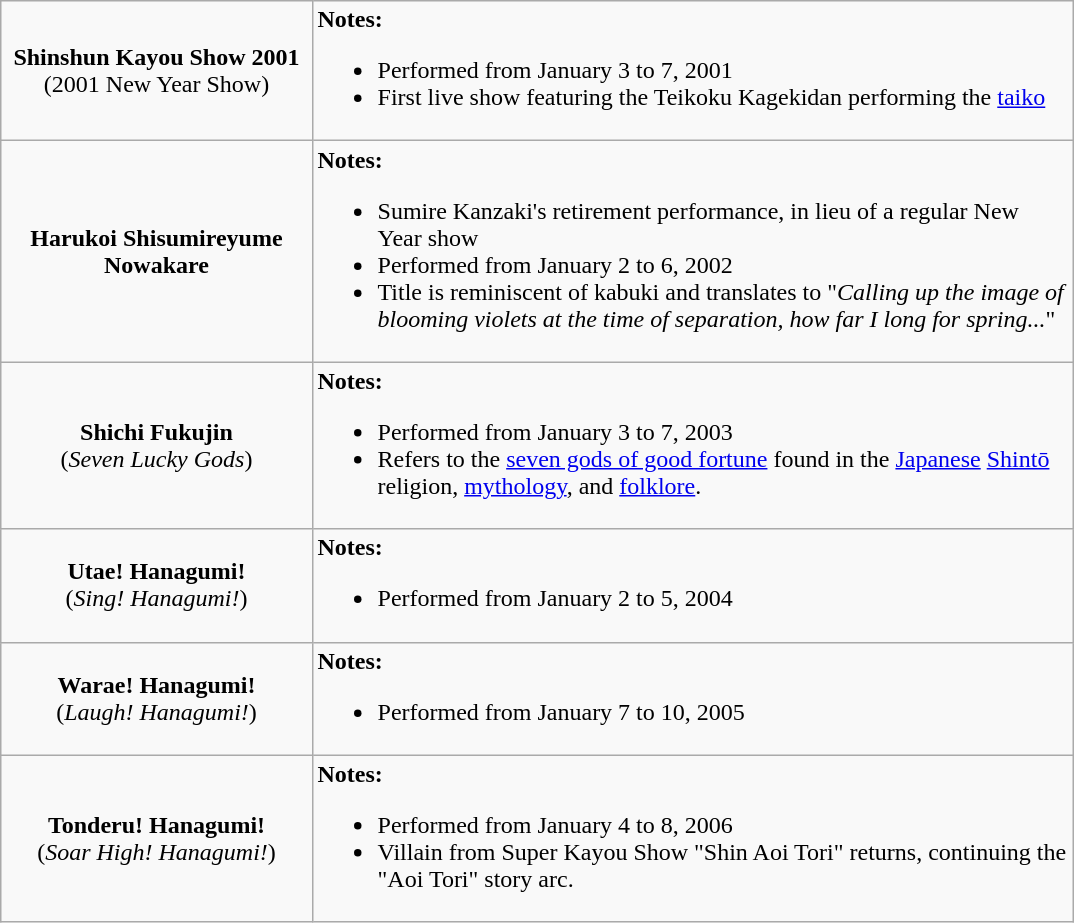<table class="wikitable" style="margin: 1em auto 1em auto">
<tr>
<td width="200pt" valign="center" align="center"><strong>Shinshun Kayou Show 2001</strong><br>(2001 New Year Show)</td>
<td width="500pt" valign="top" align="left"><strong>Notes:</strong><br><ul><li>Performed from January 3 to 7, 2001</li><li>First live show featuring the Teikoku Kagekidan performing the <a href='#'>taiko</a></li></ul></td>
</tr>
<tr>
<td width="200pt" valign="center" align="center"><strong>Harukoi Shisumireyume Nowakare</strong></td>
<td width="500pt" valign="top" align="left"><strong>Notes:</strong><br><ul><li>Sumire Kanzaki's retirement performance, in lieu of a regular New Year show</li><li>Performed from January 2 to 6, 2002</li><li>Title is reminiscent of kabuki and translates to "<em>Calling up the image of blooming violets at the time of separation, how far I long for spring...</em>"</li></ul></td>
</tr>
<tr>
<td width="200pt" valign="center" align="center"><strong>Shichi Fukujin</strong><br>(<em>Seven Lucky Gods</em>)</td>
<td width="500pt" valign="top" align="left"><strong>Notes:</strong><br><ul><li>Performed from January 3 to 7, 2003</li><li>Refers to the <a href='#'>seven gods of good fortune</a> found in the <a href='#'>Japanese</a> <a href='#'>Shintō</a> religion, <a href='#'>mythology</a>, and <a href='#'>folklore</a>.</li></ul></td>
</tr>
<tr>
<td width="200pt" valign="center" align="center"><strong>Utae! Hanagumi!</strong><br>(<em>Sing! Hanagumi!</em>)</td>
<td width="500pt" valign="top" align="left"><strong>Notes:</strong><br><ul><li>Performed from January 2 to 5, 2004</li></ul></td>
</tr>
<tr>
<td width="200pt" valign="center" align="center"><strong>Warae! Hanagumi!</strong><br>(<em>Laugh! Hanagumi!</em>)</td>
<td width="500pt" valign="top" align="left"><strong>Notes:</strong><br><ul><li>Performed from January 7 to 10, 2005</li></ul></td>
</tr>
<tr>
<td width="200pt" valign="center" align="center"><strong>Tonderu! Hanagumi!</strong><br>(<em>Soar High! Hanagumi!</em>)</td>
<td width="500pt" valign="top" align="left"><strong>Notes:</strong><br><ul><li>Performed from January 4 to 8, 2006</li><li>Villain from Super Kayou Show "Shin Aoi Tori" returns, continuing the "Aoi Tori" story arc.</li></ul></td>
</tr>
</table>
